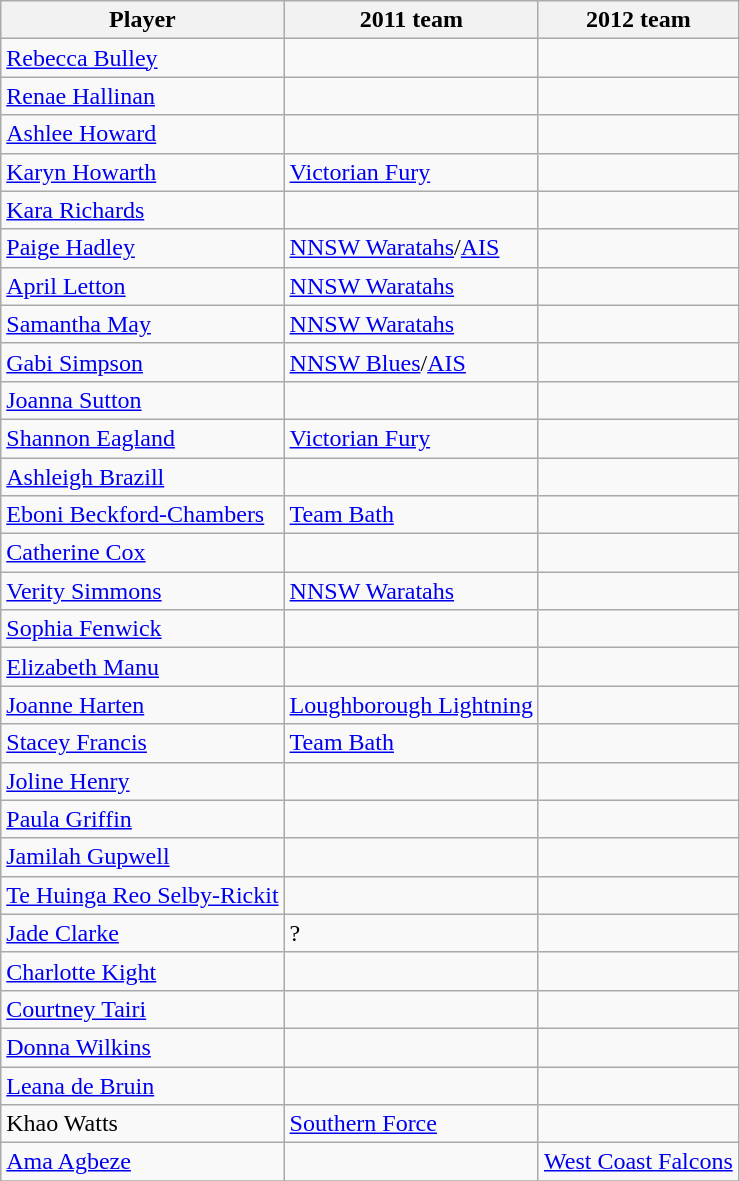<table class="wikitable collapsible">
<tr>
<th>Player</th>
<th>2011 team</th>
<th>2012 team</th>
</tr>
<tr>
<td> <a href='#'>Rebecca Bulley</a></td>
<td></td>
<td></td>
</tr>
<tr>
<td> <a href='#'>Renae Hallinan</a></td>
<td></td>
<td></td>
</tr>
<tr>
<td> <a href='#'>Ashlee Howard</a></td>
<td></td>
<td></td>
</tr>
<tr>
<td> <a href='#'>Karyn Howarth</a></td>
<td><a href='#'>Victorian Fury</a></td>
<td></td>
</tr>
<tr>
<td> <a href='#'>Kara Richards</a></td>
<td></td>
<td></td>
</tr>
<tr>
<td> <a href='#'>Paige Hadley</a></td>
<td><a href='#'>NNSW Waratahs</a>/<a href='#'>AIS</a></td>
<td></td>
</tr>
<tr>
<td> <a href='#'>April Letton</a></td>
<td><a href='#'>NNSW Waratahs</a></td>
<td></td>
</tr>
<tr>
<td> <a href='#'>Samantha May</a></td>
<td><a href='#'>NNSW Waratahs</a></td>
<td></td>
</tr>
<tr>
<td> <a href='#'>Gabi Simpson</a></td>
<td><a href='#'>NNSW Blues</a>/<a href='#'>AIS</a></td>
<td></td>
</tr>
<tr>
<td> <a href='#'>Joanna Sutton</a></td>
<td></td>
<td></td>
</tr>
<tr>
<td> <a href='#'>Shannon Eagland</a></td>
<td><a href='#'>Victorian Fury</a></td>
<td></td>
</tr>
<tr>
<td> <a href='#'>Ashleigh Brazill</a></td>
<td></td>
<td></td>
</tr>
<tr>
<td> <a href='#'>Eboni Beckford-Chambers</a></td>
<td><a href='#'>Team Bath</a></td>
<td></td>
</tr>
<tr>
<td> <a href='#'>Catherine Cox</a></td>
<td></td>
<td></td>
</tr>
<tr>
<td> <a href='#'>Verity Simmons</a></td>
<td><a href='#'>NNSW Waratahs</a></td>
<td></td>
</tr>
<tr>
<td> <a href='#'>Sophia Fenwick</a></td>
<td></td>
<td></td>
</tr>
<tr>
<td> <a href='#'>Elizabeth Manu</a></td>
<td></td>
<td></td>
</tr>
<tr>
<td> <a href='#'>Joanne Harten</a></td>
<td><a href='#'>Loughborough Lightning</a></td>
<td></td>
</tr>
<tr>
<td> <a href='#'>Stacey Francis</a></td>
<td><a href='#'>Team Bath</a></td>
<td></td>
</tr>
<tr>
<td> <a href='#'>Joline Henry</a></td>
<td></td>
<td></td>
</tr>
<tr>
<td> <a href='#'>Paula Griffin</a></td>
<td></td>
<td></td>
</tr>
<tr>
<td> <a href='#'>Jamilah Gupwell</a></td>
<td></td>
<td></td>
</tr>
<tr>
<td> <a href='#'>Te Huinga Reo Selby-Rickit</a></td>
<td></td>
<td></td>
</tr>
<tr>
<td> <a href='#'>Jade Clarke</a></td>
<td>?</td>
<td></td>
</tr>
<tr>
<td> <a href='#'>Charlotte Kight</a></td>
<td></td>
<td></td>
</tr>
<tr>
<td> <a href='#'>Courtney Tairi</a></td>
<td></td>
<td></td>
</tr>
<tr>
<td> <a href='#'>Donna Wilkins</a></td>
<td></td>
<td></td>
</tr>
<tr>
<td> <a href='#'>Leana de Bruin</a></td>
<td></td>
<td></td>
</tr>
<tr>
<td> Khao Watts</td>
<td><a href='#'>Southern Force</a></td>
<td></td>
</tr>
<tr>
<td> <a href='#'>Ama Agbeze</a></td>
<td></td>
<td><a href='#'>West Coast Falcons</a></td>
</tr>
<tr>
</tr>
</table>
